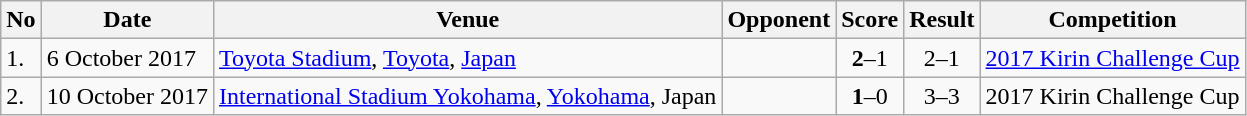<table class="wikitable" style="font-size:100%;">
<tr>
<th>No</th>
<th>Date</th>
<th>Venue</th>
<th>Opponent</th>
<th>Score</th>
<th>Result</th>
<th>Competition</th>
</tr>
<tr>
<td>1.</td>
<td>6 October 2017</td>
<td><a href='#'>Toyota Stadium</a>, <a href='#'>Toyota</a>, <a href='#'>Japan</a></td>
<td></td>
<td align=center><strong>2</strong>–1</td>
<td align=center>2–1</td>
<td><a href='#'>2017 Kirin Challenge Cup</a></td>
</tr>
<tr>
<td>2.</td>
<td>10 October 2017</td>
<td><a href='#'>International Stadium Yokohama</a>, <a href='#'>Yokohama</a>, Japan</td>
<td></td>
<td align=center><strong>1</strong>–0</td>
<td align=center>3–3</td>
<td>2017 Kirin Challenge Cup</td>
</tr>
</table>
